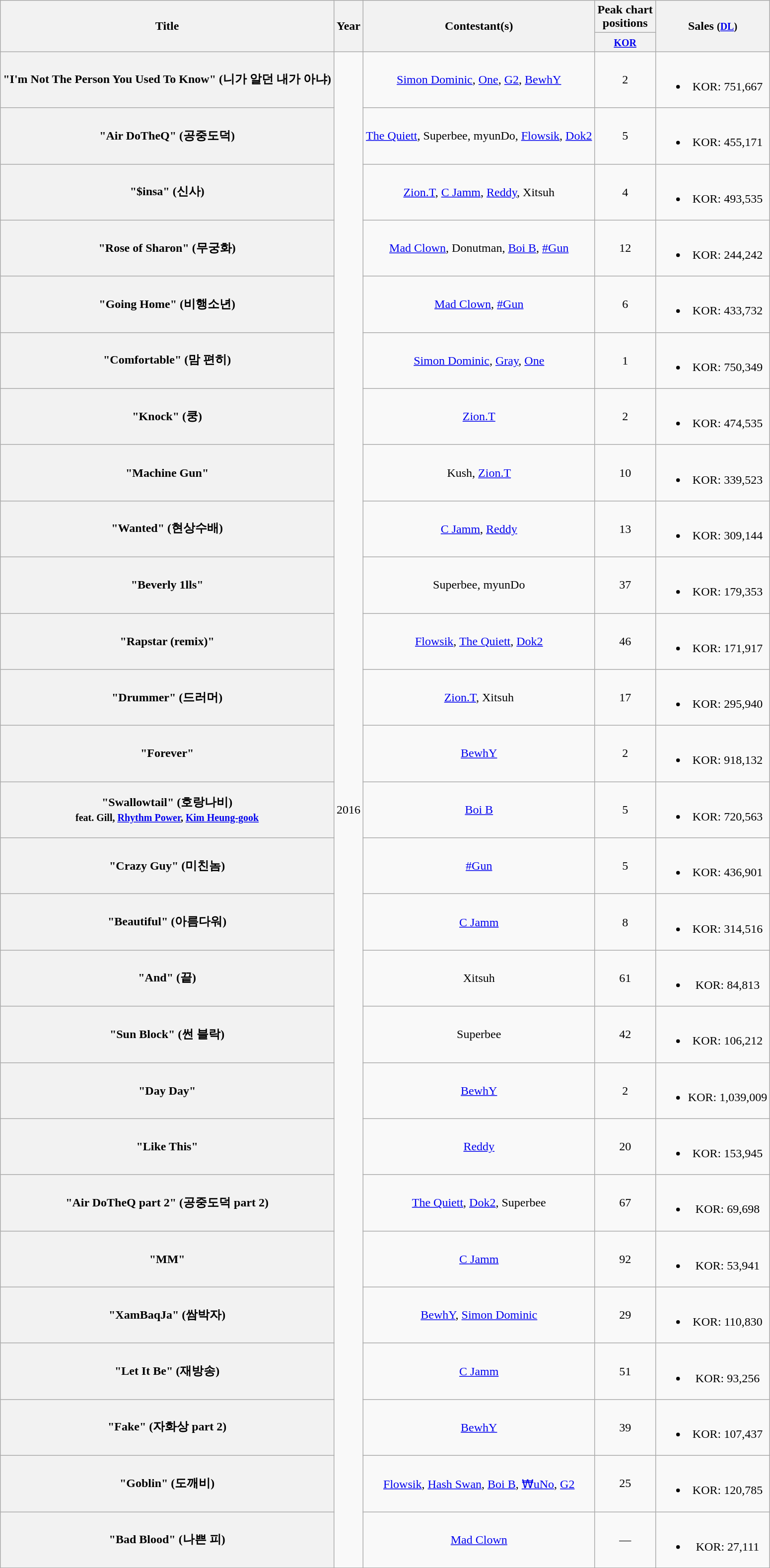<table class="wikitable plainrowheaders" style="text-align:center">
<tr>
<th scope="col" rowspan="2">Title</th>
<th scope="col" rowspan="2">Year</th>
<th scope="col" rowspan="2">Contestant(s)</th>
<th scope="col" colspan="1">Peak chart <br> positions</th>
<th scope="col" rowspan="2">Sales <small>(<a href='#'>DL</a>)</small></th>
</tr>
<tr>
<th><small><a href='#'>KOR</a></small><br></th>
</tr>
<tr>
<th scope="row">"I'm Not The Person You Used To Know" (니가 알던 내가 아냐)</th>
<td rowspan="27">2016</td>
<td><a href='#'>Simon Dominic</a>, <a href='#'>One</a>, <a href='#'>G2</a>, <a href='#'>BewhY</a></td>
<td>2</td>
<td><br><ul><li>KOR: 751,667</li></ul></td>
</tr>
<tr>
<th scope="row">"Air DoTheQ" (공중도덕)</th>
<td><a href='#'>The Quiett</a>, Superbee, myunDo, <a href='#'>Flowsik</a>, <a href='#'>Dok2</a></td>
<td>5</td>
<td><br><ul><li>KOR: 455,171</li></ul></td>
</tr>
<tr>
<th scope="row">"$insa" (신사)</th>
<td><a href='#'>Zion.T</a>, <a href='#'>C Jamm</a>, <a href='#'>Reddy</a>, Xitsuh</td>
<td>4</td>
<td><br><ul><li>KOR: 493,535</li></ul></td>
</tr>
<tr>
<th scope="row">"Rose of Sharon" (무궁화)</th>
<td><a href='#'>Mad Clown</a>, Donutman, <a href='#'>Boi B</a>, <a href='#'>#Gun</a></td>
<td>12</td>
<td><br><ul><li>KOR: 244,242</li></ul></td>
</tr>
<tr>
<th scope="row">"Going Home" (비행소년)<br></th>
<td><a href='#'>Mad Clown</a>, <a href='#'>#Gun</a></td>
<td>6</td>
<td><br><ul><li>KOR: 433,732</li></ul></td>
</tr>
<tr>
<th scope="row">"Comfortable" (맘 편히)</th>
<td><a href='#'>Simon Dominic</a>, <a href='#'>Gray</a>, <a href='#'>One</a></td>
<td>1</td>
<td><br><ul><li>KOR: 750,349</li></ul></td>
</tr>
<tr>
<th scope="row">"Knock" (쿵)</th>
<td><a href='#'>Zion.T</a></td>
<td>2</td>
<td><br><ul><li>KOR: 474,535</li></ul></td>
</tr>
<tr>
<th scope="row">"Machine Gun"<br></th>
<td>Kush, <a href='#'>Zion.T</a></td>
<td>10</td>
<td><br><ul><li>KOR: 339,523</li></ul></td>
</tr>
<tr>
<th scope="row">"Wanted" (현상수배)</th>
<td><a href='#'>C Jamm</a>, <a href='#'>Reddy</a></td>
<td>13</td>
<td><br><ul><li>KOR: 309,144</li></ul></td>
</tr>
<tr>
<th scope="row">"Beverly 1lls"</th>
<td>Superbee, myunDo</td>
<td>37</td>
<td><br><ul><li>KOR: 179,353</li></ul></td>
</tr>
<tr>
<th scope="row">"Rapstar (remix)"</th>
<td><a href='#'>Flowsik</a>, <a href='#'>The Quiett</a>, <a href='#'>Dok2</a></td>
<td>46</td>
<td><br><ul><li>KOR: 171,917</li></ul></td>
</tr>
<tr>
<th scope="row">"Drummer" (드러머)<br></th>
<td><a href='#'>Zion.T</a>, Xitsuh</td>
<td>17</td>
<td><br><ul><li>KOR: 295,940</li></ul></td>
</tr>
<tr>
<th scope="row">"Forever"</th>
<td><a href='#'>BewhY</a></td>
<td>2</td>
<td><br><ul><li>KOR: 918,132</li></ul></td>
</tr>
<tr>
<th scope="row">"Swallowtail" (호랑나비) <br><small>feat. Gill, <a href='#'>Rhythm Power</a>, <a href='#'>Kim Heung-gook</a></small></th>
<td><a href='#'>Boi B</a></td>
<td>5</td>
<td><br><ul><li>KOR: 720,563</li></ul></td>
</tr>
<tr>
<th scope="row">"Crazy Guy" (미친놈)<br></th>
<td><a href='#'>#Gun</a></td>
<td>5</td>
<td><br><ul><li>KOR: 436,901</li></ul></td>
</tr>
<tr>
<th scope="row">"Beautiful" (아름다워)<br></th>
<td><a href='#'>C Jamm</a></td>
<td>8</td>
<td><br><ul><li>KOR: 314,516</li></ul></td>
</tr>
<tr>
<th scope="row">"And" (끝)<br></th>
<td>Xitsuh</td>
<td>61</td>
<td><br><ul><li>KOR: 84,813</li></ul></td>
</tr>
<tr>
<th scope="row">"Sun Block" (썬 블락)<br></th>
<td>Superbee</td>
<td>42</td>
<td><br><ul><li>KOR: 106,212</li></ul></td>
</tr>
<tr>
<th scope="row">"Day Day"<br></th>
<td><a href='#'>BewhY</a></td>
<td>2</td>
<td><br><ul><li>KOR: 1,039,009</li></ul></td>
</tr>
<tr>
<th scope="row">"Like This"<br></th>
<td><a href='#'>Reddy</a></td>
<td>20</td>
<td><br><ul><li>KOR: 153,945</li></ul></td>
</tr>
<tr>
<th scope="row">"Air DoTheQ part 2" (공중도덕 part 2)</th>
<td><a href='#'>The Quiett</a>, <a href='#'>Dok2</a>, Superbee</td>
<td>67</td>
<td><br><ul><li>KOR: 69,698</li></ul></td>
</tr>
<tr>
<th scope="row">"MM"</th>
<td><a href='#'>C Jamm</a></td>
<td>92</td>
<td><br><ul><li>KOR: 53,941</li></ul></td>
</tr>
<tr>
<th scope="row">"XamBaqJa" (쌈박자)</th>
<td><a href='#'>BewhY</a>, <a href='#'>Simon Dominic</a></td>
<td>29</td>
<td><br><ul><li>KOR: 110,830</li></ul></td>
</tr>
<tr>
<th scope="row">"Let It Be" (재방송)<br></th>
<td><a href='#'>C Jamm</a></td>
<td>51</td>
<td><br><ul><li>KOR: 93,256</li></ul></td>
</tr>
<tr>
<th scope="row">"Fake" (자화상 part 2)</th>
<td><a href='#'>BewhY</a></td>
<td>39</td>
<td><br><ul><li>KOR: 107,437</li></ul></td>
</tr>
<tr>
<th scope="row">"Goblin" (도깨비)</th>
<td><a href='#'>Flowsik</a>, <a href='#'>Hash Swan</a>, <a href='#'>Boi B</a>, <a href='#'>₩uNo</a>, <a href='#'>G2</a></td>
<td>25</td>
<td><br><ul><li>KOR: 120,785</li></ul></td>
</tr>
<tr>
<th scope="row">"Bad Blood" (나쁜 피)</th>
<td><a href='#'>Mad Clown</a></td>
<td>—</td>
<td><br><ul><li>KOR: 27,111</li></ul></td>
</tr>
<tr>
</tr>
</table>
